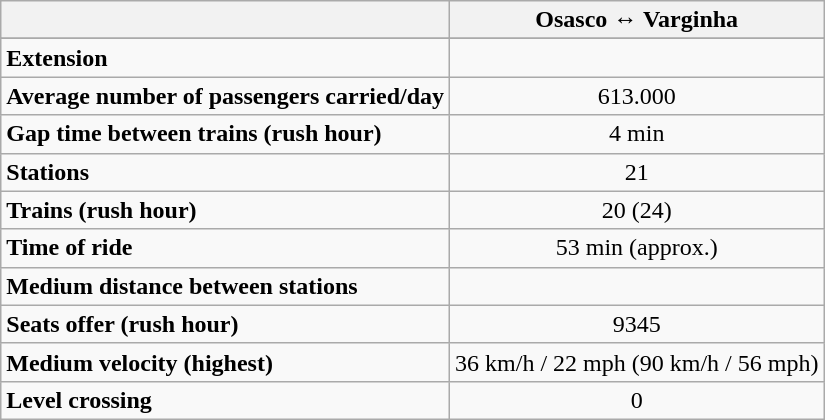<table class="wikitable">
<tr>
<th align="center"></th>
<th align="center"><strong>Osasco ↔ Varginha</strong></th>
</tr>
<tr>
</tr>
<tr>
<td align="left"><strong>Extension</strong></td>
<td align="center"></td>
</tr>
<tr>
<td align="left"><strong>Average number of passengers carried/day</strong></td>
<td align="center">613.000</td>
</tr>
<tr>
<td align="left"><strong>Gap time between trains (rush hour)</strong></td>
<td align="center">4 min</td>
</tr>
<tr>
<td align="left"><strong>Stations</strong></td>
<td align="center">21</td>
</tr>
<tr>
<td align="left"><strong>Trains (rush hour)</strong></td>
<td align="center">20 (24)</td>
</tr>
<tr>
<td align="left"><strong>Time of ride</strong></td>
<td align="center">53 min (approx.)</td>
</tr>
<tr>
<td align="left"><strong>Medium distance between stations</strong></td>
<td align="center"></td>
</tr>
<tr>
<td align="left"><strong>Seats offer (rush hour)</strong></td>
<td align="center">9345</td>
</tr>
<tr>
<td align="left"><strong>Medium velocity (highest)</strong></td>
<td align="center">36 km/h / 22 mph (90 km/h / 56 mph)</td>
</tr>
<tr>
<td align="left"><strong>Level crossing</strong></td>
<td align="center">0</td>
</tr>
</table>
